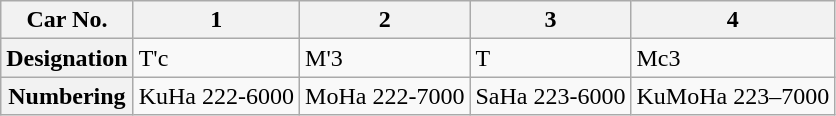<table class="wikitable">
<tr>
<th>Car No.</th>
<th>1</th>
<th>2</th>
<th>3</th>
<th>4</th>
</tr>
<tr>
<th>Designation</th>
<td>T'c</td>
<td>M'3</td>
<td>T</td>
<td>Mc3</td>
</tr>
<tr>
<th>Numbering</th>
<td>KuHa 222-6000</td>
<td>MoHa 222-7000</td>
<td>SaHa 223-6000</td>
<td>KuMoHa 223–7000</td>
</tr>
</table>
